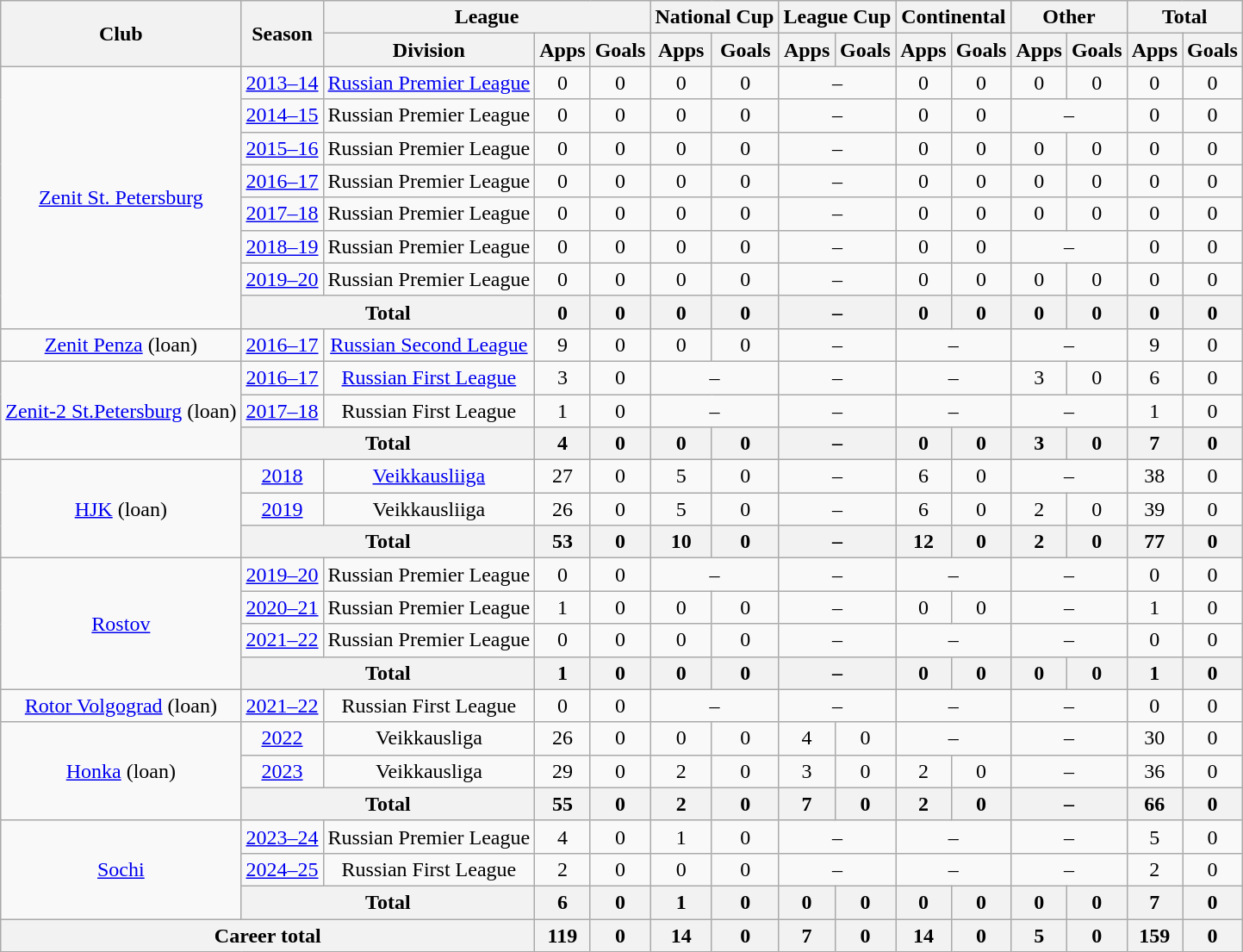<table class="wikitable" style="text-align: center">
<tr>
<th rowspan="2">Club</th>
<th rowspan="2">Season</th>
<th colspan="3">League</th>
<th colspan="2">National Cup</th>
<th colspan="2">League Cup</th>
<th colspan="2">Continental</th>
<th colspan="2">Other</th>
<th colspan="2">Total</th>
</tr>
<tr>
<th>Division</th>
<th>Apps</th>
<th>Goals</th>
<th>Apps</th>
<th>Goals</th>
<th>Apps</th>
<th>Goals</th>
<th>Apps</th>
<th>Goals</th>
<th>Apps</th>
<th>Goals</th>
<th>Apps</th>
<th>Goals</th>
</tr>
<tr>
<td rowspan="8"><a href='#'>Zenit St. Petersburg</a></td>
<td><a href='#'>2013–14</a></td>
<td><a href='#'>Russian Premier League</a></td>
<td>0</td>
<td>0</td>
<td>0</td>
<td>0</td>
<td colspan="2">–</td>
<td>0</td>
<td>0</td>
<td>0</td>
<td>0</td>
<td>0</td>
<td>0</td>
</tr>
<tr>
<td><a href='#'>2014–15</a></td>
<td>Russian Premier League</td>
<td>0</td>
<td>0</td>
<td>0</td>
<td>0</td>
<td colspan="2">–</td>
<td>0</td>
<td>0</td>
<td colspan="2">–</td>
<td>0</td>
<td>0</td>
</tr>
<tr>
<td><a href='#'>2015–16</a></td>
<td>Russian Premier League</td>
<td>0</td>
<td>0</td>
<td>0</td>
<td>0</td>
<td colspan="2">–</td>
<td>0</td>
<td>0</td>
<td>0</td>
<td>0</td>
<td>0</td>
<td>0</td>
</tr>
<tr>
<td><a href='#'>2016–17</a></td>
<td>Russian Premier League</td>
<td>0</td>
<td>0</td>
<td>0</td>
<td>0</td>
<td colspan="2">–</td>
<td>0</td>
<td>0</td>
<td>0</td>
<td>0</td>
<td>0</td>
<td>0</td>
</tr>
<tr>
<td><a href='#'>2017–18</a></td>
<td>Russian Premier League</td>
<td>0</td>
<td>0</td>
<td>0</td>
<td>0</td>
<td colspan="2">–</td>
<td>0</td>
<td>0</td>
<td>0</td>
<td>0</td>
<td>0</td>
<td>0</td>
</tr>
<tr>
<td><a href='#'>2018–19</a></td>
<td>Russian Premier League</td>
<td>0</td>
<td>0</td>
<td>0</td>
<td>0</td>
<td colspan="2">–</td>
<td>0</td>
<td>0</td>
<td colspan="2">–</td>
<td>0</td>
<td>0</td>
</tr>
<tr>
<td><a href='#'>2019–20</a></td>
<td>Russian Premier League</td>
<td>0</td>
<td>0</td>
<td>0</td>
<td>0</td>
<td colspan="2">–</td>
<td>0</td>
<td>0</td>
<td>0</td>
<td>0</td>
<td>0</td>
<td>0</td>
</tr>
<tr>
<th colspan="2">Total</th>
<th>0</th>
<th>0</th>
<th>0</th>
<th>0</th>
<th colspan="2">–</th>
<th>0</th>
<th>0</th>
<th>0</th>
<th>0</th>
<th>0</th>
<th>0</th>
</tr>
<tr>
<td><a href='#'>Zenit Penza</a> (loan)</td>
<td><a href='#'>2016–17</a></td>
<td><a href='#'>Russian Second League</a></td>
<td>9</td>
<td>0</td>
<td>0</td>
<td>0</td>
<td colspan="2">–</td>
<td colspan="2">–</td>
<td colspan="2">–</td>
<td>9</td>
<td>0</td>
</tr>
<tr>
<td rowspan="3"><a href='#'>Zenit-2 St.Petersburg</a> (loan)</td>
<td><a href='#'>2016–17</a></td>
<td><a href='#'>Russian First League</a></td>
<td>3</td>
<td>0</td>
<td colspan="2">–</td>
<td colspan="2">–</td>
<td colspan="2">–</td>
<td>3</td>
<td>0</td>
<td>6</td>
<td>0</td>
</tr>
<tr>
<td><a href='#'>2017–18</a></td>
<td>Russian First League</td>
<td>1</td>
<td>0</td>
<td colspan="2">–</td>
<td colspan="2">–</td>
<td colspan="2">–</td>
<td colspan="2">–</td>
<td>1</td>
<td>0</td>
</tr>
<tr>
<th colspan="2">Total</th>
<th>4</th>
<th>0</th>
<th>0</th>
<th>0</th>
<th colspan="2">–</th>
<th>0</th>
<th>0</th>
<th>3</th>
<th>0</th>
<th>7</th>
<th>0</th>
</tr>
<tr>
<td rowspan="3"><a href='#'>HJK</a> (loan)</td>
<td><a href='#'>2018</a></td>
<td><a href='#'>Veikkausliiga</a></td>
<td>27</td>
<td>0</td>
<td>5</td>
<td>0</td>
<td colspan="2">–</td>
<td>6</td>
<td>0</td>
<td colspan="2">–</td>
<td>38</td>
<td>0</td>
</tr>
<tr>
<td><a href='#'>2019</a></td>
<td>Veikkausliiga</td>
<td>26</td>
<td>0</td>
<td>5</td>
<td>0</td>
<td colspan="2">–</td>
<td>6</td>
<td>0</td>
<td>2</td>
<td>0</td>
<td>39</td>
<td>0</td>
</tr>
<tr>
<th colspan="2">Total</th>
<th>53</th>
<th>0</th>
<th>10</th>
<th>0</th>
<th colspan="2">–</th>
<th>12</th>
<th>0</th>
<th>2</th>
<th>0</th>
<th>77</th>
<th>0</th>
</tr>
<tr>
<td rowspan="4"><a href='#'>Rostov</a></td>
<td><a href='#'>2019–20</a></td>
<td>Russian Premier League</td>
<td>0</td>
<td>0</td>
<td colspan="2">–</td>
<td colspan="2">–</td>
<td colspan="2">–</td>
<td colspan="2">–</td>
<td>0</td>
<td>0</td>
</tr>
<tr>
<td><a href='#'>2020–21</a></td>
<td>Russian Premier League</td>
<td>1</td>
<td>0</td>
<td>0</td>
<td>0</td>
<td colspan="2">–</td>
<td>0</td>
<td>0</td>
<td colspan="2">–</td>
<td>1</td>
<td>0</td>
</tr>
<tr>
<td><a href='#'>2021–22</a></td>
<td>Russian Premier League</td>
<td>0</td>
<td>0</td>
<td>0</td>
<td>0</td>
<td colspan="2">–</td>
<td colspan="2">–</td>
<td colspan="2">–</td>
<td>0</td>
<td>0</td>
</tr>
<tr>
<th colspan="2">Total</th>
<th>1</th>
<th>0</th>
<th>0</th>
<th>0</th>
<th colspan="2">–</th>
<th>0</th>
<th>0</th>
<th>0</th>
<th>0</th>
<th>1</th>
<th>0</th>
</tr>
<tr>
<td><a href='#'>Rotor Volgograd</a> (loan)</td>
<td><a href='#'>2021–22</a></td>
<td>Russian First League</td>
<td>0</td>
<td>0</td>
<td colspan="2">–</td>
<td colspan="2">–</td>
<td colspan="2">–</td>
<td colspan="2">–</td>
<td>0</td>
<td>0</td>
</tr>
<tr>
<td rowspan="3"><a href='#'>Honka</a> (loan)</td>
<td><a href='#'>2022</a></td>
<td>Veikkausliga</td>
<td>26</td>
<td>0</td>
<td>0</td>
<td>0</td>
<td>4</td>
<td>0</td>
<td colspan="2">–</td>
<td colspan="2">–</td>
<td>30</td>
<td>0</td>
</tr>
<tr>
<td><a href='#'>2023</a></td>
<td>Veikkausliga</td>
<td>29</td>
<td>0</td>
<td>2</td>
<td>0</td>
<td>3</td>
<td>0</td>
<td>2</td>
<td>0</td>
<td colspan="2">–</td>
<td>36</td>
<td>0</td>
</tr>
<tr>
<th colspan="2">Total</th>
<th>55</th>
<th>0</th>
<th>2</th>
<th>0</th>
<th>7</th>
<th>0</th>
<th>2</th>
<th>0</th>
<th colspan="2">–</th>
<th>66</th>
<th>0</th>
</tr>
<tr>
<td rowspan=3><a href='#'>Sochi</a></td>
<td><a href='#'>2023–24</a></td>
<td>Russian Premier League</td>
<td>4</td>
<td>0</td>
<td>1</td>
<td>0</td>
<td colspan="2">–</td>
<td colspan="2">–</td>
<td colspan="2">–</td>
<td>5</td>
<td>0</td>
</tr>
<tr>
<td><a href='#'>2024–25</a></td>
<td>Russian First League</td>
<td>2</td>
<td>0</td>
<td>0</td>
<td>0</td>
<td colspan="2">–</td>
<td colspan="2">–</td>
<td colspan="2">–</td>
<td>2</td>
<td>0</td>
</tr>
<tr>
<th colspan=2>Total</th>
<th>6</th>
<th>0</th>
<th>1</th>
<th>0</th>
<th>0</th>
<th>0</th>
<th>0</th>
<th>0</th>
<th>0</th>
<th>0</th>
<th>7</th>
<th>0</th>
</tr>
<tr>
<th colspan="3">Career total</th>
<th>119</th>
<th>0</th>
<th>14</th>
<th>0</th>
<th>7</th>
<th>0</th>
<th>14</th>
<th>0</th>
<th>5</th>
<th>0</th>
<th>159</th>
<th>0</th>
</tr>
</table>
